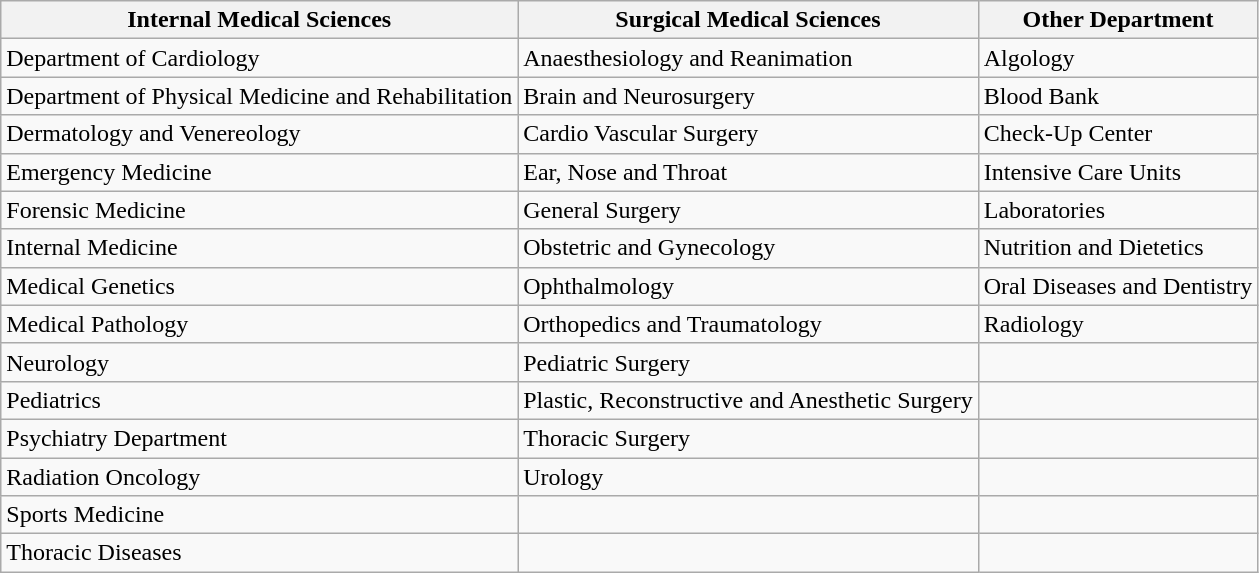<table class="wikitable">
<tr>
<th>Internal Medical Sciences</th>
<th>Surgical Medical Sciences</th>
<th>Other Department</th>
</tr>
<tr>
<td>Department of Cardiology</td>
<td>Anaesthesiology and Reanimation</td>
<td>Algology</td>
</tr>
<tr>
<td>Department of Physical Medicine and Rehabilitation</td>
<td>Brain and Neurosurgery</td>
<td>Blood Bank</td>
</tr>
<tr>
<td>Dermatology and Venereology</td>
<td>Cardio Vascular Surgery</td>
<td>Check-Up Center</td>
</tr>
<tr>
<td>Emergency Medicine</td>
<td>Ear, Nose and Throat</td>
<td>Intensive Care Units</td>
</tr>
<tr>
<td>Forensic Medicine</td>
<td>General Surgery</td>
<td>Laboratories</td>
</tr>
<tr>
<td>Internal Medicine</td>
<td>Obstetric and Gynecology</td>
<td>Nutrition and Dietetics</td>
</tr>
<tr>
<td>Medical Genetics</td>
<td>Ophthalmology</td>
<td>Oral Diseases and Dentistry</td>
</tr>
<tr>
<td>Medical Pathology</td>
<td>Orthopedics and Traumatology</td>
<td>Radiology</td>
</tr>
<tr>
<td>Neurology</td>
<td>Pediatric Surgery</td>
<td></td>
</tr>
<tr>
<td>Pediatrics</td>
<td>Plastic, Reconstructive and Anesthetic Surgery</td>
<td></td>
</tr>
<tr>
<td>Psychiatry Department</td>
<td>Thoracic Surgery</td>
<td></td>
</tr>
<tr>
<td>Radiation Oncology</td>
<td>Urology</td>
<td></td>
</tr>
<tr>
<td>Sports Medicine</td>
<td></td>
<td></td>
</tr>
<tr>
<td>Thoracic Diseases</td>
<td></td>
<td></td>
</tr>
</table>
